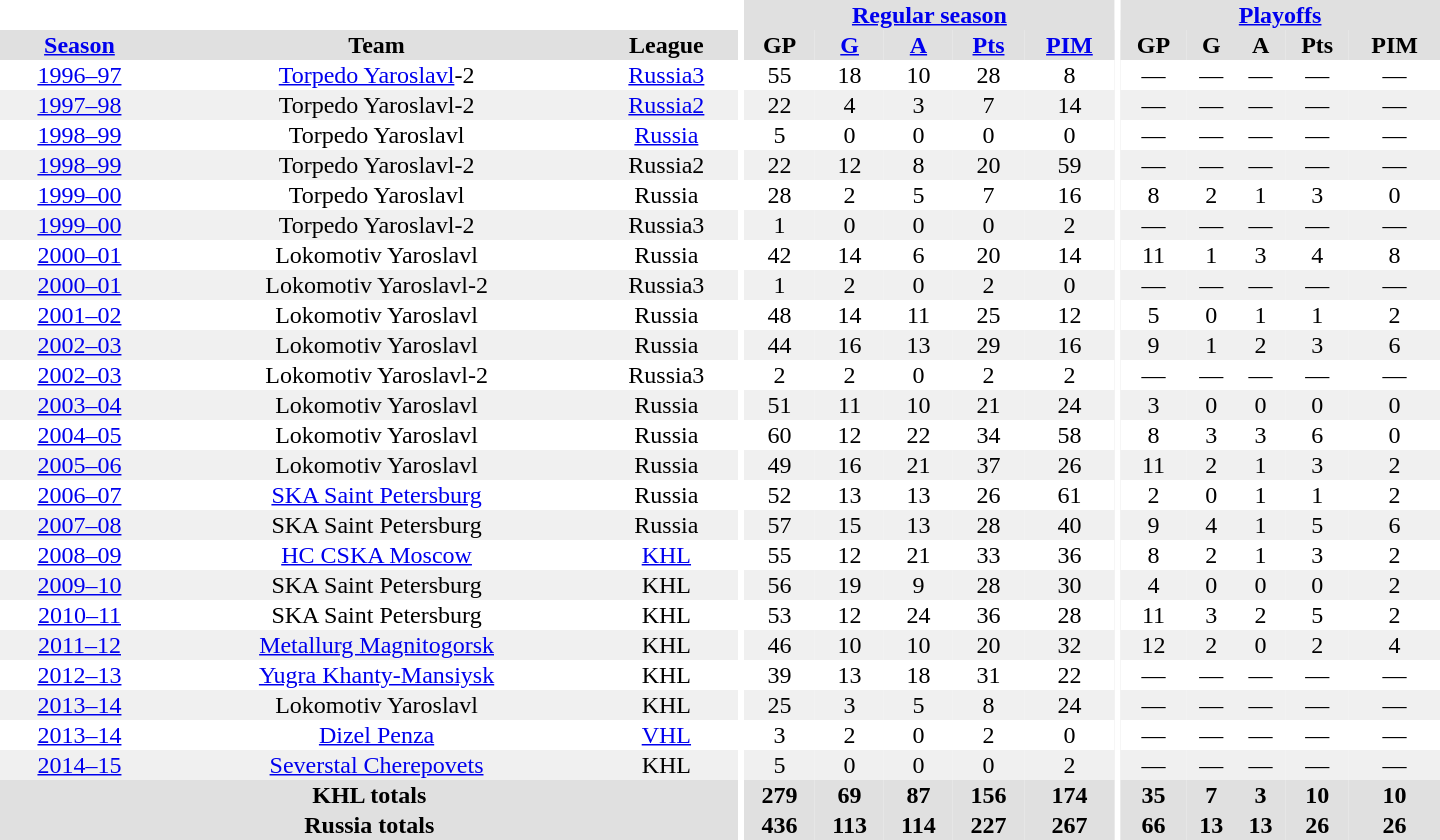<table border="0" cellpadding="1" cellspacing="0" style="text-align:center; width:60em">
<tr bgcolor="#e0e0e0">
<th colspan="3" bgcolor="#ffffff"></th>
<th rowspan="99" bgcolor="#ffffff"></th>
<th colspan="5"><a href='#'>Regular season</a></th>
<th rowspan="99" bgcolor="#ffffff"></th>
<th colspan="5"><a href='#'>Playoffs</a></th>
</tr>
<tr bgcolor="#e0e0e0">
<th><a href='#'>Season</a></th>
<th>Team</th>
<th>League</th>
<th>GP</th>
<th><a href='#'>G</a></th>
<th><a href='#'>A</a></th>
<th><a href='#'>Pts</a></th>
<th><a href='#'>PIM</a></th>
<th>GP</th>
<th>G</th>
<th>A</th>
<th>Pts</th>
<th>PIM</th>
</tr>
<tr>
<td><a href='#'>1996–97</a></td>
<td><a href='#'>Torpedo Yaroslavl</a>-2</td>
<td><a href='#'>Russia3</a></td>
<td>55</td>
<td>18</td>
<td>10</td>
<td>28</td>
<td>8</td>
<td>—</td>
<td>—</td>
<td>—</td>
<td>—</td>
<td>—</td>
</tr>
<tr bgcolor="#f0f0f0">
<td><a href='#'>1997–98</a></td>
<td>Torpedo Yaroslavl-2</td>
<td><a href='#'>Russia2</a></td>
<td>22</td>
<td>4</td>
<td>3</td>
<td>7</td>
<td>14</td>
<td>—</td>
<td>—</td>
<td>—</td>
<td>—</td>
<td>—</td>
</tr>
<tr>
<td><a href='#'>1998–99</a></td>
<td>Torpedo Yaroslavl</td>
<td><a href='#'>Russia</a></td>
<td>5</td>
<td>0</td>
<td>0</td>
<td>0</td>
<td>0</td>
<td>—</td>
<td>—</td>
<td>—</td>
<td>—</td>
<td>—</td>
</tr>
<tr bgcolor="#f0f0f0">
<td><a href='#'>1998–99</a></td>
<td>Torpedo Yaroslavl-2</td>
<td>Russia2</td>
<td>22</td>
<td>12</td>
<td>8</td>
<td>20</td>
<td>59</td>
<td>—</td>
<td>—</td>
<td>—</td>
<td>—</td>
<td>—</td>
</tr>
<tr>
<td><a href='#'>1999–00</a></td>
<td>Torpedo Yaroslavl</td>
<td>Russia</td>
<td>28</td>
<td>2</td>
<td>5</td>
<td>7</td>
<td>16</td>
<td>8</td>
<td>2</td>
<td>1</td>
<td>3</td>
<td>0</td>
</tr>
<tr bgcolor="#f0f0f0">
<td><a href='#'>1999–00</a></td>
<td>Torpedo Yaroslavl-2</td>
<td>Russia3</td>
<td>1</td>
<td>0</td>
<td>0</td>
<td>0</td>
<td>2</td>
<td>—</td>
<td>—</td>
<td>—</td>
<td>—</td>
<td>—</td>
</tr>
<tr>
<td><a href='#'>2000–01</a></td>
<td>Lokomotiv Yaroslavl</td>
<td>Russia</td>
<td>42</td>
<td>14</td>
<td>6</td>
<td>20</td>
<td>14</td>
<td>11</td>
<td>1</td>
<td>3</td>
<td>4</td>
<td>8</td>
</tr>
<tr bgcolor="#f0f0f0">
<td><a href='#'>2000–01</a></td>
<td>Lokomotiv Yaroslavl-2</td>
<td>Russia3</td>
<td>1</td>
<td>2</td>
<td>0</td>
<td>2</td>
<td>0</td>
<td>—</td>
<td>—</td>
<td>—</td>
<td>—</td>
<td>—</td>
</tr>
<tr>
<td><a href='#'>2001–02</a></td>
<td>Lokomotiv Yaroslavl</td>
<td>Russia</td>
<td>48</td>
<td>14</td>
<td>11</td>
<td>25</td>
<td>12</td>
<td>5</td>
<td>0</td>
<td>1</td>
<td>1</td>
<td>2</td>
</tr>
<tr bgcolor="#f0f0f0">
<td><a href='#'>2002–03</a></td>
<td>Lokomotiv Yaroslavl</td>
<td>Russia</td>
<td>44</td>
<td>16</td>
<td>13</td>
<td>29</td>
<td>16</td>
<td>9</td>
<td>1</td>
<td>2</td>
<td>3</td>
<td>6</td>
</tr>
<tr>
<td><a href='#'>2002–03</a></td>
<td>Lokomotiv Yaroslavl-2</td>
<td>Russia3</td>
<td>2</td>
<td>2</td>
<td>0</td>
<td>2</td>
<td>2</td>
<td>—</td>
<td>—</td>
<td>—</td>
<td>—</td>
<td>—</td>
</tr>
<tr bgcolor="#f0f0f0">
<td><a href='#'>2003–04</a></td>
<td>Lokomotiv Yaroslavl</td>
<td>Russia</td>
<td>51</td>
<td>11</td>
<td>10</td>
<td>21</td>
<td>24</td>
<td>3</td>
<td>0</td>
<td>0</td>
<td>0</td>
<td>0</td>
</tr>
<tr>
<td><a href='#'>2004–05</a></td>
<td>Lokomotiv Yaroslavl</td>
<td>Russia</td>
<td>60</td>
<td>12</td>
<td>22</td>
<td>34</td>
<td>58</td>
<td>8</td>
<td>3</td>
<td>3</td>
<td>6</td>
<td>0</td>
</tr>
<tr bgcolor="#f0f0f0">
<td><a href='#'>2005–06</a></td>
<td>Lokomotiv Yaroslavl</td>
<td>Russia</td>
<td>49</td>
<td>16</td>
<td>21</td>
<td>37</td>
<td>26</td>
<td>11</td>
<td>2</td>
<td>1</td>
<td>3</td>
<td>2</td>
</tr>
<tr>
<td><a href='#'>2006–07</a></td>
<td><a href='#'>SKA Saint Petersburg</a></td>
<td>Russia</td>
<td>52</td>
<td>13</td>
<td>13</td>
<td>26</td>
<td>61</td>
<td>2</td>
<td>0</td>
<td>1</td>
<td>1</td>
<td>2</td>
</tr>
<tr bgcolor="#f0f0f0">
<td><a href='#'>2007–08</a></td>
<td>SKA Saint Petersburg</td>
<td>Russia</td>
<td>57</td>
<td>15</td>
<td>13</td>
<td>28</td>
<td>40</td>
<td>9</td>
<td>4</td>
<td>1</td>
<td>5</td>
<td>6</td>
</tr>
<tr>
<td><a href='#'>2008–09</a></td>
<td><a href='#'>HC CSKA Moscow</a></td>
<td><a href='#'>KHL</a></td>
<td>55</td>
<td>12</td>
<td>21</td>
<td>33</td>
<td>36</td>
<td>8</td>
<td>2</td>
<td>1</td>
<td>3</td>
<td>2</td>
</tr>
<tr bgcolor="#f0f0f0">
<td><a href='#'>2009–10</a></td>
<td>SKA Saint Petersburg</td>
<td>KHL</td>
<td>56</td>
<td>19</td>
<td>9</td>
<td>28</td>
<td>30</td>
<td>4</td>
<td>0</td>
<td>0</td>
<td>0</td>
<td>2</td>
</tr>
<tr>
<td><a href='#'>2010–11</a></td>
<td>SKA Saint Petersburg</td>
<td>KHL</td>
<td>53</td>
<td>12</td>
<td>24</td>
<td>36</td>
<td>28</td>
<td>11</td>
<td>3</td>
<td>2</td>
<td>5</td>
<td>2</td>
</tr>
<tr bgcolor="#f0f0f0">
<td><a href='#'>2011–12</a></td>
<td><a href='#'>Metallurg Magnitogorsk</a></td>
<td>KHL</td>
<td>46</td>
<td>10</td>
<td>10</td>
<td>20</td>
<td>32</td>
<td>12</td>
<td>2</td>
<td>0</td>
<td>2</td>
<td>4</td>
</tr>
<tr>
<td><a href='#'>2012–13</a></td>
<td><a href='#'>Yugra Khanty-Mansiysk</a></td>
<td>KHL</td>
<td>39</td>
<td>13</td>
<td>18</td>
<td>31</td>
<td>22</td>
<td>—</td>
<td>—</td>
<td>—</td>
<td>—</td>
<td>—</td>
</tr>
<tr bgcolor="#f0f0f0">
<td><a href='#'>2013–14</a></td>
<td>Lokomotiv Yaroslavl</td>
<td>KHL</td>
<td>25</td>
<td>3</td>
<td>5</td>
<td>8</td>
<td>24</td>
<td>—</td>
<td>—</td>
<td>—</td>
<td>—</td>
<td>—</td>
</tr>
<tr>
<td><a href='#'>2013–14</a></td>
<td><a href='#'>Dizel Penza</a></td>
<td><a href='#'>VHL</a></td>
<td>3</td>
<td>2</td>
<td>0</td>
<td>2</td>
<td>0</td>
<td>—</td>
<td>—</td>
<td>—</td>
<td>—</td>
<td>—</td>
</tr>
<tr bgcolor="#f0f0f0">
<td><a href='#'>2014–15</a></td>
<td><a href='#'>Severstal Cherepovets</a></td>
<td>KHL</td>
<td>5</td>
<td>0</td>
<td>0</td>
<td>0</td>
<td>2</td>
<td>—</td>
<td>—</td>
<td>—</td>
<td>—</td>
<td>—</td>
</tr>
<tr>
</tr>
<tr ALIGN="center" bgcolor="#e0e0e0">
<th colspan="3">KHL totals</th>
<th ALIGN="center">279</th>
<th ALIGN="center">69</th>
<th ALIGN="center">87</th>
<th ALIGN="center">156</th>
<th ALIGN="center">174</th>
<th ALIGN="center">35</th>
<th ALIGN="center">7</th>
<th ALIGN="center">3</th>
<th ALIGN="center">10</th>
<th ALIGN="center">10</th>
</tr>
<tr>
</tr>
<tr ALIGN="center" bgcolor="#e0e0e0">
<th colspan="3">Russia totals</th>
<th ALIGN="center">436</th>
<th ALIGN="center">113</th>
<th ALIGN="center">114</th>
<th ALIGN="center">227</th>
<th ALIGN="center">267</th>
<th ALIGN="center">66</th>
<th ALIGN="center">13</th>
<th ALIGN="center">13</th>
<th ALIGN="center">26</th>
<th ALIGN="center">26</th>
</tr>
</table>
